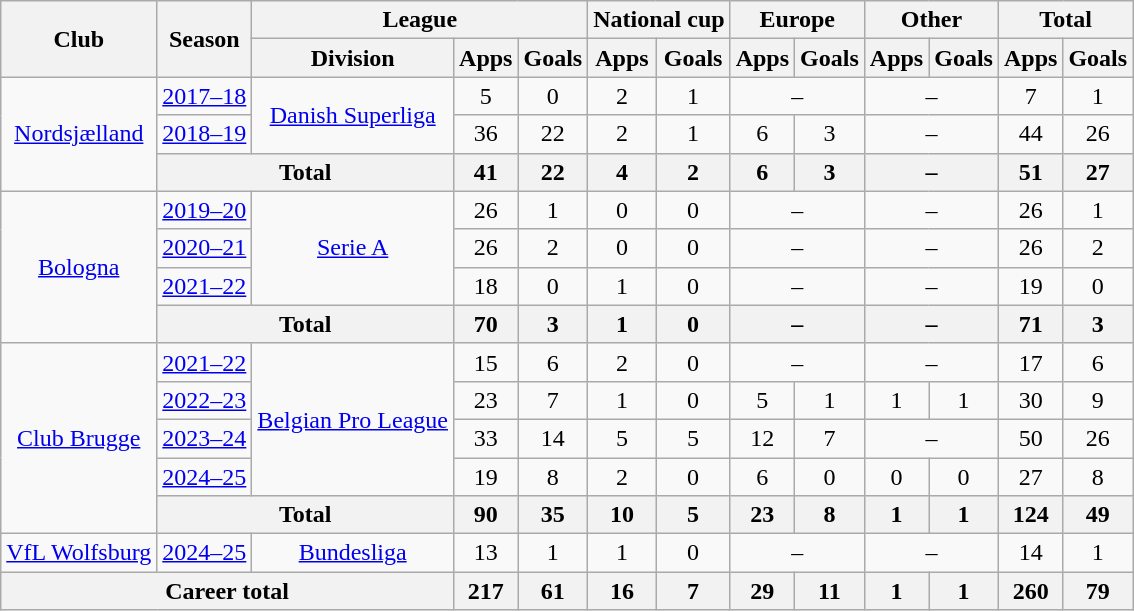<table class="wikitable" style="text-align: center">
<tr>
<th rowspan="2">Club</th>
<th rowspan="2">Season</th>
<th colspan="3">League</th>
<th colspan="2">National cup</th>
<th colspan="2">Europe</th>
<th colspan="2">Other</th>
<th colspan="2">Total</th>
</tr>
<tr>
<th>Division</th>
<th>Apps</th>
<th>Goals</th>
<th>Apps</th>
<th>Goals</th>
<th>Apps</th>
<th>Goals</th>
<th>Apps</th>
<th>Goals</th>
<th>Apps</th>
<th>Goals</th>
</tr>
<tr>
<td rowspan="3"><a href='#'>Nordsjælland</a></td>
<td><a href='#'>2017–18</a></td>
<td rowspan="2"><a href='#'>Danish Superliga</a></td>
<td>5</td>
<td>0</td>
<td>2</td>
<td>1</td>
<td colspan="2">–</td>
<td colspan="2">–</td>
<td>7</td>
<td>1</td>
</tr>
<tr>
<td><a href='#'>2018–19</a></td>
<td>36</td>
<td>22</td>
<td>2</td>
<td>1</td>
<td>6</td>
<td>3</td>
<td colspan="2">–</td>
<td>44</td>
<td>26</td>
</tr>
<tr>
<th colspan="2">Total</th>
<th>41</th>
<th>22</th>
<th>4</th>
<th>2</th>
<th>6</th>
<th>3</th>
<th colspan="2">–</th>
<th>51</th>
<th>27</th>
</tr>
<tr>
<td rowspan="4"><a href='#'>Bologna</a></td>
<td><a href='#'>2019–20</a></td>
<td rowspan="3"><a href='#'>Serie A</a></td>
<td>26</td>
<td>1</td>
<td>0</td>
<td>0</td>
<td colspan="2">–</td>
<td colspan="2">–</td>
<td>26</td>
<td>1</td>
</tr>
<tr>
<td><a href='#'>2020–21</a></td>
<td>26</td>
<td>2</td>
<td>0</td>
<td>0</td>
<td colspan="2">–</td>
<td colspan="2">–</td>
<td>26</td>
<td>2</td>
</tr>
<tr>
<td><a href='#'>2021–22</a></td>
<td>18</td>
<td>0</td>
<td>1</td>
<td>0</td>
<td colspan="2">–</td>
<td colspan="2">–</td>
<td>19</td>
<td>0</td>
</tr>
<tr>
<th colspan="2">Total</th>
<th>70</th>
<th>3</th>
<th>1</th>
<th>0</th>
<th colspan="2">–</th>
<th colspan="2">–</th>
<th>71</th>
<th>3</th>
</tr>
<tr>
<td rowspan="5"><a href='#'>Club Brugge</a></td>
<td><a href='#'>2021–22</a></td>
<td rowspan="4"><a href='#'>Belgian Pro League</a></td>
<td>15</td>
<td>6</td>
<td>2</td>
<td>0</td>
<td colspan="2">–</td>
<td colspan="2">–</td>
<td>17</td>
<td>6</td>
</tr>
<tr>
<td><a href='#'>2022–23</a></td>
<td>23</td>
<td>7</td>
<td>1</td>
<td>0</td>
<td>5</td>
<td>1</td>
<td>1</td>
<td>1</td>
<td>30</td>
<td>9</td>
</tr>
<tr>
<td><a href='#'>2023–24</a></td>
<td>33</td>
<td>14</td>
<td>5</td>
<td>5</td>
<td>12</td>
<td>7</td>
<td colspan="2">–</td>
<td>50</td>
<td>26</td>
</tr>
<tr>
<td><a href='#'>2024–25</a></td>
<td>19</td>
<td>8</td>
<td>2</td>
<td>0</td>
<td>6</td>
<td>0</td>
<td>0</td>
<td>0</td>
<td>27</td>
<td>8</td>
</tr>
<tr>
<th colspan="2">Total</th>
<th>90</th>
<th>35</th>
<th>10</th>
<th>5</th>
<th>23</th>
<th>8</th>
<th>1</th>
<th>1</th>
<th>124</th>
<th>49</th>
</tr>
<tr>
<td><a href='#'>VfL Wolfsburg</a></td>
<td><a href='#'>2024–25</a></td>
<td><a href='#'>Bundesliga</a></td>
<td>13</td>
<td>1</td>
<td>1</td>
<td>0</td>
<td colspan="2">–</td>
<td colspan="2">–</td>
<td>14</td>
<td>1</td>
</tr>
<tr>
<th colspan="3">Career total</th>
<th>217</th>
<th>61</th>
<th>16</th>
<th>7</th>
<th>29</th>
<th>11</th>
<th>1</th>
<th>1</th>
<th>260</th>
<th>79</th>
</tr>
</table>
